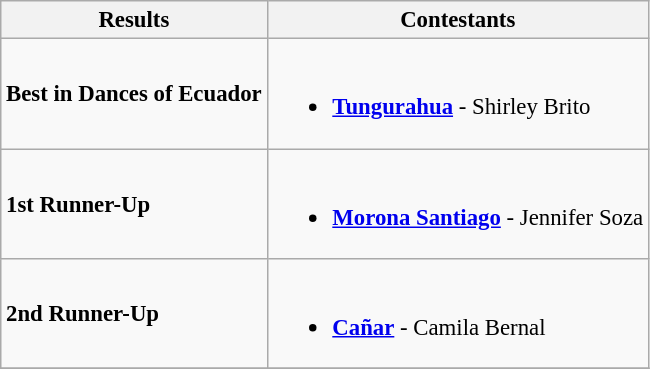<table class="wikitable" style="font-size: 95%;">
<tr>
<th>Results</th>
<th>Contestants</th>
</tr>
<tr>
<td><strong>Best in Dances of Ecuador</strong></td>
<td><br><ul><li><strong>  <a href='#'>Tungurahua</a></strong> - Shirley Brito</li></ul></td>
</tr>
<tr>
<td><strong>1st Runner-Up</strong></td>
<td><br><ul><li><strong>  <a href='#'>Morona Santiago</a></strong> - Jennifer Soza</li></ul></td>
</tr>
<tr>
<td><strong>2nd Runner-Up</strong></td>
<td><br><ul><li><strong>  <a href='#'>Cañar</a></strong> - Camila Bernal</li></ul></td>
</tr>
<tr>
</tr>
</table>
